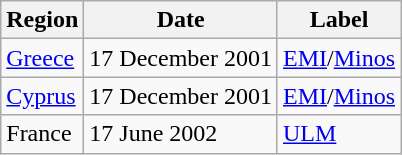<table class="sortable wikitable">
<tr>
<th>Region</th>
<th>Date</th>
<th>Label</th>
</tr>
<tr>
<td><a href='#'>Greece</a></td>
<td>17 December 2001</td>
<td><a href='#'>EMI</a>/<a href='#'>Minos</a></td>
</tr>
<tr>
<td><a href='#'>Cyprus</a></td>
<td>17 December 2001</td>
<td><a href='#'>EMI</a>/<a href='#'>Minos</a></td>
</tr>
<tr>
<td>France</td>
<td>17 June 2002</td>
<td><a href='#'>ULM</a></td>
</tr>
</table>
